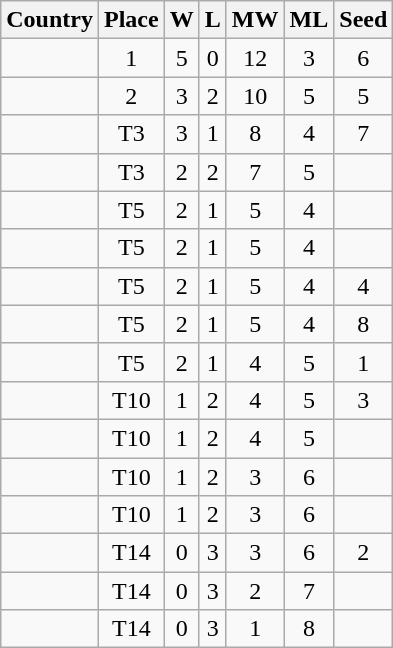<table class="wikitable sortable" style="text-align:center">
<tr>
<th>Country</th>
<th>Place</th>
<th>W</th>
<th>L</th>
<th>MW</th>
<th>ML</th>
<th>Seed</th>
</tr>
<tr>
<td align=left></td>
<td>1</td>
<td>5</td>
<td>0</td>
<td>12</td>
<td>3</td>
<td>6</td>
</tr>
<tr>
<td align=left></td>
<td>2</td>
<td>3</td>
<td>2</td>
<td>10</td>
<td>5</td>
<td>5</td>
</tr>
<tr>
<td align=left></td>
<td>T3</td>
<td>3</td>
<td>1</td>
<td>8</td>
<td>4</td>
<td>7</td>
</tr>
<tr>
<td align=left></td>
<td>T3</td>
<td>2</td>
<td>2</td>
<td>7</td>
<td>5</td>
<td></td>
</tr>
<tr>
<td align=left></td>
<td>T5</td>
<td>2</td>
<td>1</td>
<td>5</td>
<td>4</td>
<td></td>
</tr>
<tr>
<td align=left></td>
<td>T5</td>
<td>2</td>
<td>1</td>
<td>5</td>
<td>4</td>
<td></td>
</tr>
<tr>
<td align=left></td>
<td>T5</td>
<td>2</td>
<td>1</td>
<td>5</td>
<td>4</td>
<td>4</td>
</tr>
<tr>
<td align=left></td>
<td>T5</td>
<td>2</td>
<td>1</td>
<td>5</td>
<td>4</td>
<td>8</td>
</tr>
<tr>
<td align=left></td>
<td>T5</td>
<td>2</td>
<td>1</td>
<td>4</td>
<td>5</td>
<td>1</td>
</tr>
<tr>
<td align=left></td>
<td>T10</td>
<td>1</td>
<td>2</td>
<td>4</td>
<td>5</td>
<td>3</td>
</tr>
<tr>
<td align=left></td>
<td>T10</td>
<td>1</td>
<td>2</td>
<td>4</td>
<td>5</td>
<td></td>
</tr>
<tr>
<td align=left></td>
<td>T10</td>
<td>1</td>
<td>2</td>
<td>3</td>
<td>6</td>
<td></td>
</tr>
<tr>
<td align=left></td>
<td>T10</td>
<td>1</td>
<td>2</td>
<td>3</td>
<td>6</td>
<td></td>
</tr>
<tr>
<td align=left></td>
<td>T14</td>
<td>0</td>
<td>3</td>
<td>3</td>
<td>6</td>
<td>2</td>
</tr>
<tr>
<td align=left></td>
<td>T14</td>
<td>0</td>
<td>3</td>
<td>2</td>
<td>7</td>
<td></td>
</tr>
<tr>
<td align=left></td>
<td>T14</td>
<td>0</td>
<td>3</td>
<td>1</td>
<td>8</td>
<td></td>
</tr>
</table>
